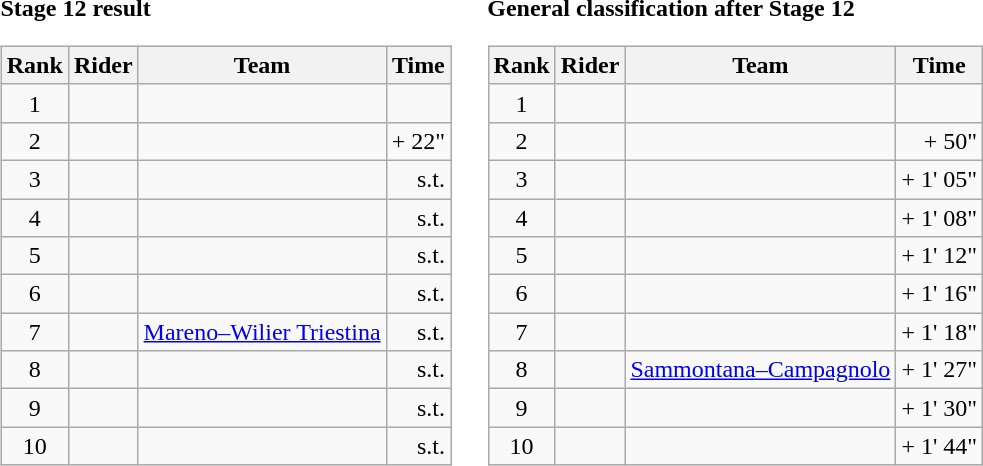<table>
<tr>
<td><strong>Stage 12 result</strong><br><table class="wikitable">
<tr>
<th scope="col">Rank</th>
<th scope="col">Rider</th>
<th scope="col">Team</th>
<th scope="col">Time</th>
</tr>
<tr>
<td style="text-align:center;">1</td>
<td></td>
<td></td>
<td style="text-align:right;"></td>
</tr>
<tr>
<td style="text-align:center;">2</td>
<td></td>
<td></td>
<td style="text-align:right;">+ 22"</td>
</tr>
<tr>
<td style="text-align:center;">3</td>
<td></td>
<td></td>
<td style="text-align:right;">s.t.</td>
</tr>
<tr>
<td style="text-align:center;">4</td>
<td></td>
<td></td>
<td style="text-align:right;">s.t.</td>
</tr>
<tr>
<td style="text-align:center;">5</td>
<td></td>
<td></td>
<td style="text-align:right;">s.t.</td>
</tr>
<tr>
<td style="text-align:center;">6</td>
<td></td>
<td></td>
<td style="text-align:right;">s.t.</td>
</tr>
<tr>
<td style="text-align:center;">7</td>
<td></td>
<td><a href='#'>Mareno–Wilier Triestina</a></td>
<td style="text-align:right;">s.t.</td>
</tr>
<tr>
<td style="text-align:center;">8</td>
<td></td>
<td></td>
<td style="text-align:right;">s.t.</td>
</tr>
<tr>
<td style="text-align:center;">9</td>
<td></td>
<td></td>
<td style="text-align:right;">s.t.</td>
</tr>
<tr>
<td style="text-align:center;">10</td>
<td></td>
<td></td>
<td style="text-align:right;">s.t.</td>
</tr>
</table>
</td>
<td></td>
<td><strong>General classification after Stage 12</strong><br><table class="wikitable">
<tr>
<th scope="col">Rank</th>
<th scope="col">Rider</th>
<th scope="col">Team</th>
<th scope="col">Time</th>
</tr>
<tr>
<td style="text-align:center;">1</td>
<td></td>
<td></td>
<td style="text-align:right;"></td>
</tr>
<tr>
<td style="text-align:center;">2</td>
<td></td>
<td></td>
<td style="text-align:right;">+ 50"</td>
</tr>
<tr>
<td style="text-align:center;">3</td>
<td></td>
<td></td>
<td style="text-align:right;">+ 1' 05"</td>
</tr>
<tr>
<td style="text-align:center;">4</td>
<td></td>
<td></td>
<td style="text-align:right;">+ 1' 08"</td>
</tr>
<tr>
<td style="text-align:center;">5</td>
<td></td>
<td></td>
<td style="text-align:right;">+ 1' 12"</td>
</tr>
<tr>
<td style="text-align:center;">6</td>
<td></td>
<td></td>
<td style="text-align:right;">+ 1' 16"</td>
</tr>
<tr>
<td style="text-align:center;">7</td>
<td></td>
<td></td>
<td style="text-align:right;">+ 1' 18"</td>
</tr>
<tr>
<td style="text-align:center;">8</td>
<td></td>
<td><a href='#'>Sammontana–Campagnolo</a></td>
<td style="text-align:right;">+ 1' 27"</td>
</tr>
<tr>
<td style="text-align:center;">9</td>
<td></td>
<td></td>
<td style="text-align:right;">+ 1' 30"</td>
</tr>
<tr>
<td style="text-align:center;">10</td>
<td></td>
<td></td>
<td style="text-align:right;">+ 1' 44"</td>
</tr>
</table>
</td>
</tr>
</table>
